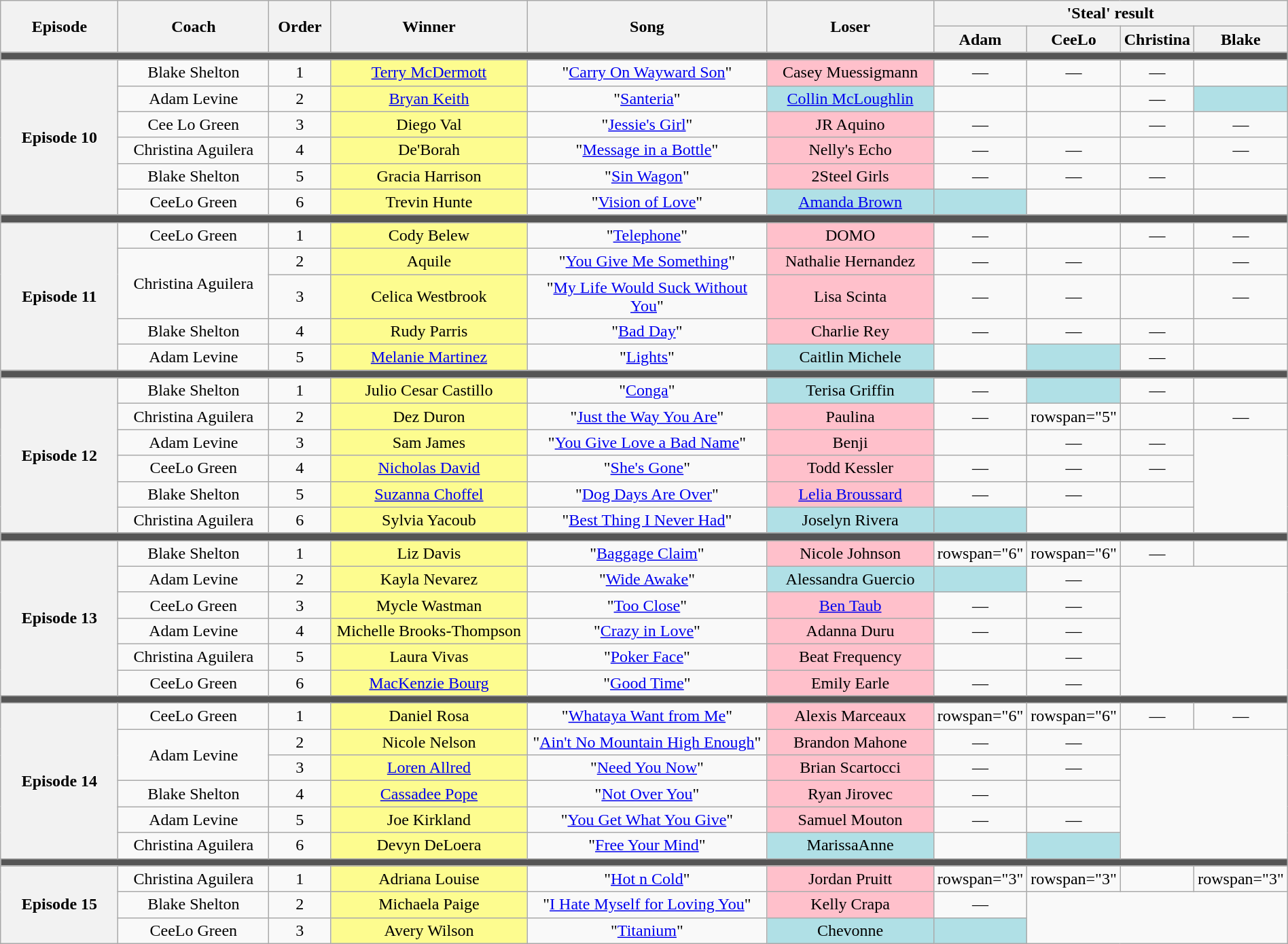<table class="wikitable" style="text-align: center; width:100%;">
<tr>
<th rowspan="2" width="10%">Episode</th>
<th rowspan="2" width="13%">Coach</th>
<th rowspan="2" width="05%">Order</th>
<th rowspan="2" width="17%">Winner</th>
<th rowspan="2" width="21%">Song</th>
<th rowspan="2" width="14%">Loser</th>
<th colspan="4" width="20%">'Steal' result</th>
</tr>
<tr>
<th width="05%">Adam</th>
<th width="05%">CeeLo</th>
<th width="05%">Christina</th>
<th width="05%">Blake</th>
</tr>
<tr>
<td colspan="10" style="background:#555555;"></td>
</tr>
<tr>
<th rowspan="6">Episode 10<br><small></small></th>
<td>Blake Shelton</td>
<td>1</td>
<td style="background:#fdfc8f;"><a href='#'>Terry McDermott</a></td>
<td>"<a href='#'>Carry On Wayward Son</a>"</td>
<td style="background:pink">Casey Muessigmann</td>
<td>—</td>
<td>—</td>
<td>—</td>
<td></td>
</tr>
<tr>
<td>Adam Levine</td>
<td>2</td>
<td style="background:#fdfc8f;"><a href='#'>Bryan Keith</a></td>
<td>"<a href='#'>Santeria</a>"</td>
<td style="background:#B0E0E6;"><a href='#'>Collin McLoughlin</a></td>
<td></td>
<td><strong></strong></td>
<td>—</td>
<td style="background:#B0E0E6;"><strong></strong></td>
</tr>
<tr>
<td>Cee Lo Green</td>
<td>3</td>
<td style="background:#fdfc8f;">Diego Val</td>
<td>"<a href='#'>Jessie's Girl</a>"</td>
<td style="background:pink">JR Aquino</td>
<td>—</td>
<td></td>
<td>—</td>
<td>—</td>
</tr>
<tr>
<td>Christina Aguilera</td>
<td>4</td>
<td style="background:#fdfc8f;">De'Borah</td>
<td>"<a href='#'>Message in a Bottle</a>"</td>
<td style="background:pink">Nelly's Echo</td>
<td>—</td>
<td>—</td>
<td></td>
<td>—</td>
</tr>
<tr>
<td>Blake Shelton</td>
<td>5</td>
<td style="background:#fdfc8f;">Gracia Harrison</td>
<td>"<a href='#'>Sin Wagon</a>"</td>
<td style="background:pink">2Steel Girls</td>
<td>—</td>
<td>—</td>
<td>—</td>
<td></td>
</tr>
<tr>
<td>CeeLo Green</td>
<td>6</td>
<td style="background:#fdfc8f;">Trevin Hunte</td>
<td>"<a href='#'>Vision of Love</a>"</td>
<td style="background:#B0E0E6;"><a href='#'>Amanda Brown</a></td>
<td style="background:#B0E0E6;"><strong></strong></td>
<td></td>
<td><strong></strong></td>
<td><strong></strong></td>
</tr>
<tr>
<td colspan="10" style="background:#555555;"></td>
</tr>
<tr>
<th rowspan="5">Episode 11<br><small></small></th>
<td>CeeLo Green</td>
<td>1</td>
<td style="background:#fdfc8f;">Cody Belew</td>
<td>"<a href='#'>Telephone</a>"</td>
<td style="background:pink">DOMO</td>
<td>—</td>
<td></td>
<td>—</td>
<td>—</td>
</tr>
<tr>
<td rowspan="2">Christina Aguilera</td>
<td>2</td>
<td style="background:#fdfc8f;">Aquile</td>
<td>"<a href='#'>You Give Me Something</a>"</td>
<td style="background:pink">Nathalie Hernandez</td>
<td>—</td>
<td>—</td>
<td></td>
<td>—</td>
</tr>
<tr>
<td>3</td>
<td style="background:#fdfc8f;">Celica Westbrook</td>
<td>"<a href='#'>My Life Would Suck Without You</a>"</td>
<td style="background:pink">Lisa Scinta</td>
<td>—</td>
<td>—</td>
<td></td>
<td>—</td>
</tr>
<tr>
<td>Blake Shelton</td>
<td>4</td>
<td style="background:#fdfc8f;">Rudy Parris</td>
<td>"<a href='#'>Bad Day</a>"</td>
<td style="background:pink">Charlie Rey</td>
<td>—</td>
<td>—</td>
<td>—</td>
<td></td>
</tr>
<tr>
<td>Adam Levine</td>
<td>5</td>
<td style="background:#fdfc8f;"><a href='#'>Melanie Martinez</a></td>
<td>"<a href='#'>Lights</a>"</td>
<td style="background:#B0E0E6;">Caitlin Michele</td>
<td></td>
<td style="background:#B0E0E6;"><strong></strong></td>
<td>—</td>
<td><strong></strong></td>
</tr>
<tr>
<td colspan="10" style="background:#555555;"></td>
</tr>
<tr>
<th rowspan="6">Episode 12<br><small></small></th>
<td>Blake Shelton</td>
<td>1</td>
<td style="background:#fdfc8f;">Julio Cesar Castillo</td>
<td>"<a href='#'>Conga</a>"</td>
<td style="background:#B0E0E6;">Terisa Griffin</td>
<td>—</td>
<td style="background:#B0E0E6;"><strong></strong></td>
<td>—</td>
<td></td>
</tr>
<tr>
<td>Christina Aguilera</td>
<td>2</td>
<td style="background:#fdfc8f;">Dez Duron</td>
<td>"<a href='#'>Just the Way You Are</a>"</td>
<td style="background:pink">Paulina</td>
<td>—</td>
<td>rowspan="5" </td>
<td></td>
<td>—</td>
</tr>
<tr>
<td>Adam Levine</td>
<td>3</td>
<td style="background:#fdfc8f;">Sam James</td>
<td>"<a href='#'>You Give Love a Bad Name</a>"</td>
<td style="background:pink">Benji</td>
<td></td>
<td>—</td>
<td>—</td>
</tr>
<tr>
<td>CeeLo Green</td>
<td>4</td>
<td style="background:#fdfc8f;"><a href='#'>Nicholas David</a></td>
<td>"<a href='#'>She's Gone</a>"</td>
<td style="background:pink">Todd Kessler</td>
<td>—</td>
<td>—</td>
<td>—</td>
</tr>
<tr>
<td>Blake Shelton</td>
<td>5</td>
<td style="background:#fdfc8f;"><a href='#'>Suzanna Choffel</a></td>
<td>"<a href='#'>Dog Days Are Over</a>"</td>
<td style="background:pink"><a href='#'>Lelia Broussard</a></td>
<td>—</td>
<td>—</td>
<td></td>
</tr>
<tr>
<td>Christina Aguilera</td>
<td>6</td>
<td style="background:#fdfc8f;">Sylvia Yacoub</td>
<td>"<a href='#'>Best Thing I Never Had</a>"</td>
<td style="background:#B0E0E6;">Joselyn Rivera</td>
<td style="background:#B0E0E6;"><strong></strong></td>
<td></td>
<td><strong></strong></td>
</tr>
<tr>
<td colspan="10" style="background:#555555;"></td>
</tr>
<tr>
<th rowspan="6">Episode 13<br><small></small></th>
<td>Blake Shelton</td>
<td>1</td>
<td style="background:#fdfc8f;">Liz Davis</td>
<td>"<a href='#'>Baggage Claim</a>"</td>
<td style="background:pink">Nicole Johnson</td>
<td>rowspan="6" </td>
<td>rowspan="6" </td>
<td>—</td>
<td></td>
</tr>
<tr>
<td>Adam Levine</td>
<td>2</td>
<td style="background:#fdfc8f;">Kayla Nevarez</td>
<td>"<a href='#'>Wide Awake</a>"</td>
<td style="background:#B0E0E6;">Alessandra Guercio</td>
<td style="background:#B0E0E6;"><strong></strong></td>
<td>—</td>
</tr>
<tr>
<td>CeeLo Green</td>
<td>3</td>
<td style="background:#fdfc8f;">Mycle Wastman</td>
<td>"<a href='#'>Too Close</a>"</td>
<td style="background:pink"><a href='#'>Ben Taub</a></td>
<td>—</td>
<td>—</td>
</tr>
<tr>
<td>Adam Levine</td>
<td>4</td>
<td style="background:#fdfc8f;">Michelle Brooks-Thompson</td>
<td>"<a href='#'>Crazy in Love</a>"</td>
<td style="background:pink">Adanna Duru</td>
<td>—</td>
<td>—</td>
</tr>
<tr>
<td>Christina Aguilera</td>
<td>5</td>
<td style="background:#fdfc8f;">Laura Vivas</td>
<td>"<a href='#'>Poker Face</a>"</td>
<td style="background:pink">Beat Frequency</td>
<td></td>
<td>—</td>
</tr>
<tr>
<td>CeeLo Green</td>
<td>6</td>
<td style="background:#fdfc8f;"><a href='#'>MacKenzie Bourg</a></td>
<td>"<a href='#'>Good Time</a>"</td>
<td style="background:pink">Emily Earle</td>
<td>—</td>
<td>—</td>
</tr>
<tr>
<td colspan="10" style="background:#555555;"></td>
</tr>
<tr>
<th rowspan="6">Episode 14<br><small></small></th>
<td>CeeLo Green</td>
<td>1</td>
<td style="background:#fdfc8f;">Daniel Rosa</td>
<td>"<a href='#'>Whataya Want from Me</a>"</td>
<td style="background:pink">Alexis Marceaux</td>
<td>rowspan="6" </td>
<td>rowspan="6" </td>
<td>—</td>
<td>—</td>
</tr>
<tr>
<td rowspan="2">Adam Levine</td>
<td>2</td>
<td style="background:#fdfc8f;">Nicole Nelson</td>
<td>"<a href='#'>Ain't No Mountain High Enough</a>"</td>
<td style="background:pink">Brandon Mahone</td>
<td>—</td>
<td>—</td>
</tr>
<tr>
<td>3</td>
<td style="background:#fdfc8f;"><a href='#'>Loren Allred</a></td>
<td>"<a href='#'>Need You Now</a>"</td>
<td style="background:pink">Brian Scartocci</td>
<td>—</td>
<td>—</td>
</tr>
<tr>
<td>Blake Shelton</td>
<td>4</td>
<td style="background:#fdfc8f;"><a href='#'>Cassadee Pope</a></td>
<td>"<a href='#'>Not Over You</a>"</td>
<td style="background:pink">Ryan Jirovec</td>
<td>—</td>
<td></td>
</tr>
<tr>
<td>Adam Levine</td>
<td>5</td>
<td style="background:#fdfc8f;">Joe Kirkland</td>
<td>"<a href='#'>You Get What You Give</a>"</td>
<td style="background:pink">Samuel Mouton</td>
<td>—</td>
<td>—</td>
</tr>
<tr>
<td>Christina Aguilera</td>
<td>6</td>
<td style="background:#fdfc8f;">Devyn DeLoera</td>
<td>"<a href='#'>Free Your Mind</a>"</td>
<td style="background:#B0E0E6;">MarissaAnne</td>
<td></td>
<td style="background:#B0E0E6;"><strong></strong></td>
</tr>
<tr>
<td colspan="10" style="background:#555555;"></td>
</tr>
<tr>
<th rowspan="3">Episode 15<br><small></small></th>
<td>Christina Aguilera</td>
<td>1</td>
<td style="background:#fdfc8f;">Adriana Louise</td>
<td>"<a href='#'>Hot n Cold</a>"</td>
<td style="background:pink">Jordan Pruitt</td>
<td>rowspan="3" </td>
<td>rowspan="3" </td>
<td></td>
<td>rowspan="3" </td>
</tr>
<tr>
<td>Blake Shelton</td>
<td>2</td>
<td style="background:#fdfc8f;">Michaela Paige</td>
<td>"<a href='#'>I Hate Myself for Loving You</a>"</td>
<td style="background:pink">Kelly Crapa</td>
<td>—</td>
</tr>
<tr>
<td>CeeLo Green</td>
<td>3</td>
<td style="background:#fdfc8f;">Avery Wilson</td>
<td>"<a href='#'>Titanium</a>"</td>
<td style="background:#B0E0E6;">Chevonne</td>
<td style="background:#B0E0E6;"><strong></strong></td>
</tr>
</table>
